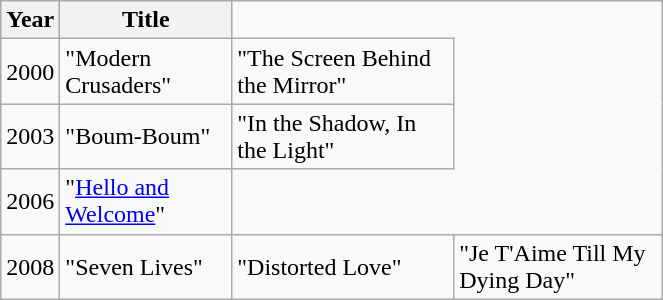<table class="wikitable" style="margin:left;" width=35%>
<tr>
<th>Year</th>
<th>Title</th>
</tr>
<tr>
<td>2000</td>
<td>"Modern Crusaders"</td>
<td>"The Screen Behind the Mirror"</td>
</tr>
<tr>
<td>2003</td>
<td>"Boum-Boum"</td>
<td>"In the Shadow, In the Light"</td>
</tr>
<tr>
<td>2006</td>
<td>"<a href='#'>Hello and Welcome</a>"</td>
</tr>
<tr>
<td>2008</td>
<td>"Seven Lives"</td>
<td>"Distorted Love"</td>
<td>"Je T'Aime Till My Dying Day"</td>
</tr>
</table>
